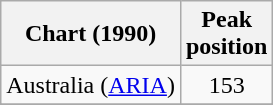<table class="wikitable sortable">
<tr>
<th>Chart (1990)</th>
<th>Peak<br>position</th>
</tr>
<tr>
<td>Australia (<a href='#'>ARIA</a>)</td>
<td align="center">153</td>
</tr>
<tr>
</tr>
<tr>
</tr>
</table>
